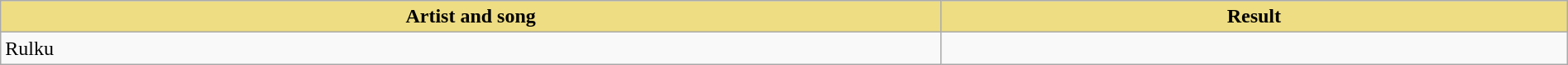<table class="wikitable" width=100%>
<tr>
<th style="width:15%;background:#EEDD82;">Artist and song</th>
<th style="width:10%;background:#EEDD82;">Result</th>
</tr>
<tr>
<td>Rulku</td>
<td></td>
</tr>
</table>
